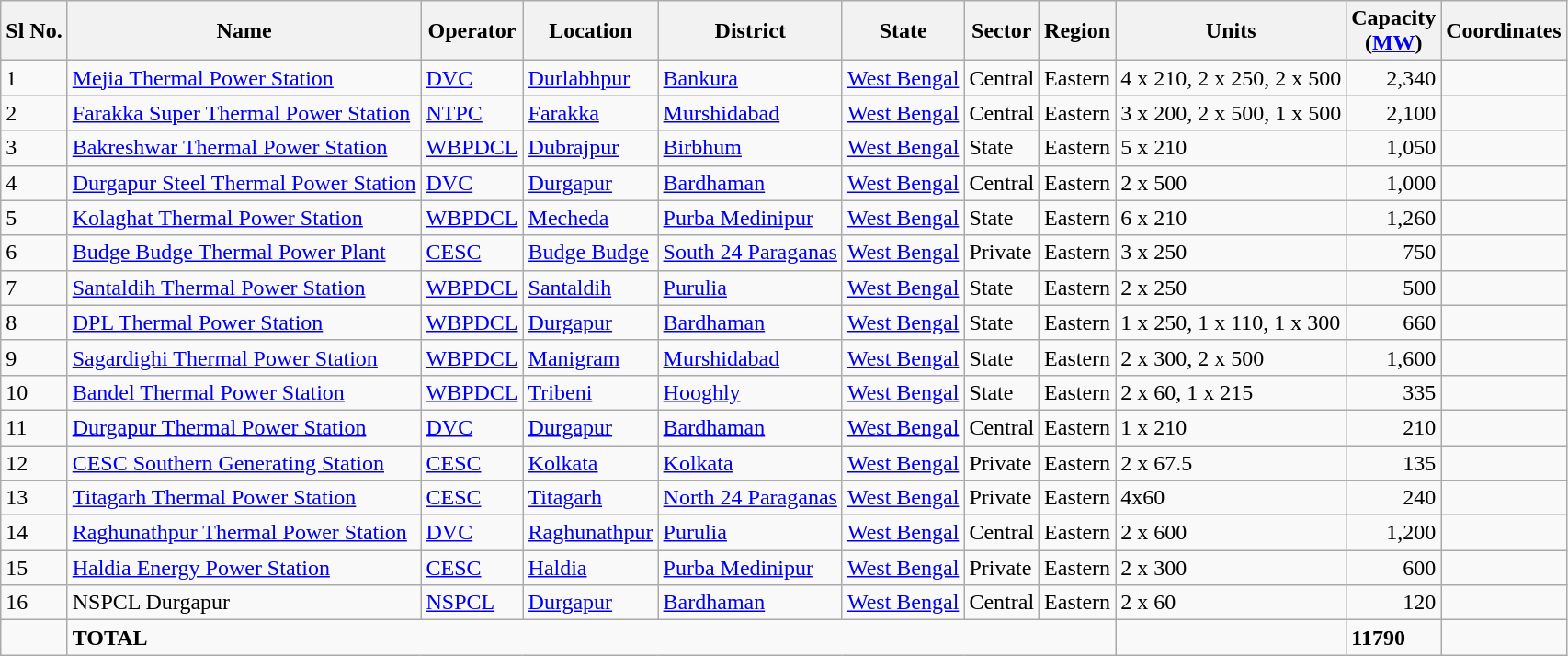<table class="sortable wikitable">
<tr>
<th>Sl No.</th>
<th>Name</th>
<th>Operator</th>
<th>Location</th>
<th>District</th>
<th>State</th>
<th>Sector</th>
<th>Region</th>
<th>Units</th>
<th data-sort-type="number">Capacity<br>(<a href='#'>MW</a>)</th>
<th>Coordinates</th>
</tr>
<tr>
<td>1</td>
<td><a href='#'>Mejia Thermal Power Station</a></td>
<td><a href='#'>DVC</a></td>
<td><a href='#'>Durlabhpur</a></td>
<td><a href='#'>Bankura</a></td>
<td><a href='#'>West Bengal</a></td>
<td>Central</td>
<td>Eastern</td>
<td>4 x 210, 2 x 250, 2 x 500</td>
<td align="right">2,340</td>
<td></td>
</tr>
<tr>
<td>2</td>
<td><a href='#'>Farakka Super Thermal Power Station</a></td>
<td><a href='#'>NTPC</a></td>
<td><a href='#'>Farakka</a></td>
<td><a href='#'>Murshidabad</a></td>
<td><a href='#'>West Bengal</a></td>
<td>Central</td>
<td>Eastern</td>
<td>3 x 200, 2 x 500, 1 x 500</td>
<td align="right">2,100</td>
<td></td>
</tr>
<tr>
<td>3</td>
<td><a href='#'>Bakreshwar Thermal Power Station</a></td>
<td><a href='#'>WBPDCL</a></td>
<td><a href='#'>Dubrajpur</a></td>
<td><a href='#'>Birbhum</a></td>
<td><a href='#'>West Bengal</a></td>
<td>State</td>
<td>Eastern</td>
<td>5 x 210</td>
<td align="right">1,050</td>
<td></td>
</tr>
<tr>
<td>4</td>
<td><a href='#'>Durgapur Steel Thermal Power Station</a></td>
<td><a href='#'>DVC</a></td>
<td><a href='#'>Durgapur</a></td>
<td><a href='#'>Bardhaman</a></td>
<td><a href='#'>West Bengal</a></td>
<td>Central</td>
<td>Eastern</td>
<td>2 x 500</td>
<td align="right">1,000</td>
<td></td>
</tr>
<tr>
<td>5</td>
<td><a href='#'>Kolaghat Thermal Power Station</a></td>
<td><a href='#'>WBPDCL</a></td>
<td><a href='#'>Mecheda</a></td>
<td><a href='#'>Purba Medinipur</a></td>
<td><a href='#'>West Bengal</a></td>
<td>State</td>
<td>Eastern</td>
<td>6 x 210</td>
<td align="right">1,260</td>
<td></td>
</tr>
<tr>
<td>6</td>
<td><a href='#'>Budge Budge Thermal Power Plant</a></td>
<td><a href='#'>CESC</a></td>
<td><a href='#'>Budge Budge</a></td>
<td><a href='#'>South 24 Paraganas</a></td>
<td><a href='#'>West Bengal</a></td>
<td>Private</td>
<td>Eastern</td>
<td>3 x 250</td>
<td align="right">750</td>
<td></td>
</tr>
<tr>
<td>7</td>
<td><a href='#'>Santaldih Thermal Power Station</a></td>
<td><a href='#'>WBPDCL</a></td>
<td><a href='#'>Santaldih</a></td>
<td><a href='#'>Purulia</a></td>
<td><a href='#'>West Bengal</a></td>
<td>State</td>
<td>Eastern</td>
<td>2 x 250</td>
<td align="right">500</td>
<td></td>
</tr>
<tr>
<td>8</td>
<td><a href='#'>DPL Thermal Power Station</a></td>
<td><a href='#'>WBPDCL</a></td>
<td><a href='#'>Durgapur</a></td>
<td><a href='#'>Bardhaman</a></td>
<td><a href='#'>West Bengal</a></td>
<td>State</td>
<td>Eastern</td>
<td>1 x 250, 1 x 110, 1 x 300</td>
<td align="right">660</td>
<td></td>
</tr>
<tr>
<td>9</td>
<td><a href='#'>Sagardighi Thermal Power Station</a></td>
<td><a href='#'>WBPDCL</a></td>
<td><a href='#'>Manigram</a></td>
<td><a href='#'>Murshidabad</a></td>
<td><a href='#'>West Bengal</a></td>
<td>State</td>
<td>Eastern</td>
<td>2 x 300, 2 x 500</td>
<td align="right">1,600</td>
<td></td>
</tr>
<tr>
<td>10</td>
<td><a href='#'>Bandel Thermal Power Station</a></td>
<td><a href='#'>WBPDCL</a></td>
<td><a href='#'>Tribeni</a></td>
<td><a href='#'>Hooghly</a></td>
<td><a href='#'>West Bengal</a></td>
<td>State</td>
<td>Eastern</td>
<td>2 x 60, 1 x 215</td>
<td align="right">335</td>
<td></td>
</tr>
<tr>
<td>11</td>
<td><a href='#'>Durgapur Thermal Power Station</a></td>
<td><a href='#'>DVC</a></td>
<td><a href='#'>Durgapur</a></td>
<td><a href='#'>Bardhaman</a></td>
<td><a href='#'>West Bengal</a></td>
<td>Central</td>
<td>Eastern</td>
<td>1 x 210</td>
<td align="right">210</td>
<td></td>
</tr>
<tr>
<td>12</td>
<td><a href='#'>CESC Southern Generating Station</a></td>
<td><a href='#'>CESC</a></td>
<td><a href='#'>Kolkata</a></td>
<td><a href='#'>Kolkata</a></td>
<td><a href='#'>West Bengal</a></td>
<td>Private</td>
<td>Eastern</td>
<td>2 x 67.5</td>
<td align="right">135</td>
<td></td>
</tr>
<tr>
<td>13</td>
<td><a href='#'>Titagarh Thermal Power Station</a></td>
<td><a href='#'>CESC</a></td>
<td><a href='#'>Titagarh</a></td>
<td><a href='#'>North 24 Paraganas</a></td>
<td><a href='#'>West Bengal</a></td>
<td>Private</td>
<td>Eastern</td>
<td>4x60</td>
<td align="right">240</td>
<td></td>
</tr>
<tr>
<td>14</td>
<td><a href='#'>Raghunathpur Thermal Power Station</a></td>
<td><a href='#'>DVC</a></td>
<td><a href='#'>Raghunathpur</a></td>
<td><a href='#'>Purulia</a></td>
<td><a href='#'>West Bengal</a></td>
<td>Central</td>
<td>Eastern</td>
<td>2 x 600</td>
<td align="right">1,200</td>
<td></td>
</tr>
<tr>
<td>15</td>
<td><a href='#'>Haldia Energy Power Station</a></td>
<td><a href='#'>CESC</a></td>
<td><a href='#'>Haldia</a></td>
<td><a href='#'>Purba Medinipur</a></td>
<td><a href='#'>West Bengal</a></td>
<td>Private</td>
<td>Eastern</td>
<td>2 x 300</td>
<td align="right">600</td>
<td></td>
</tr>
<tr>
<td>16</td>
<td>NSPCL Durgapur</td>
<td><a href='#'>NSPCL</a></td>
<td><a href='#'>Durgapur</a></td>
<td><a href='#'>Bardhaman</a></td>
<td><a href='#'>West Bengal</a></td>
<td>Central</td>
<td>Eastern</td>
<td>2 x 60</td>
<td align="right">120</td>
<td></td>
</tr>
<tr>
<td></td>
<td colspan="7"><strong>TOTAL</strong></td>
<td></td>
<td><strong>11790</strong></td>
<td></td>
</tr>
</table>
